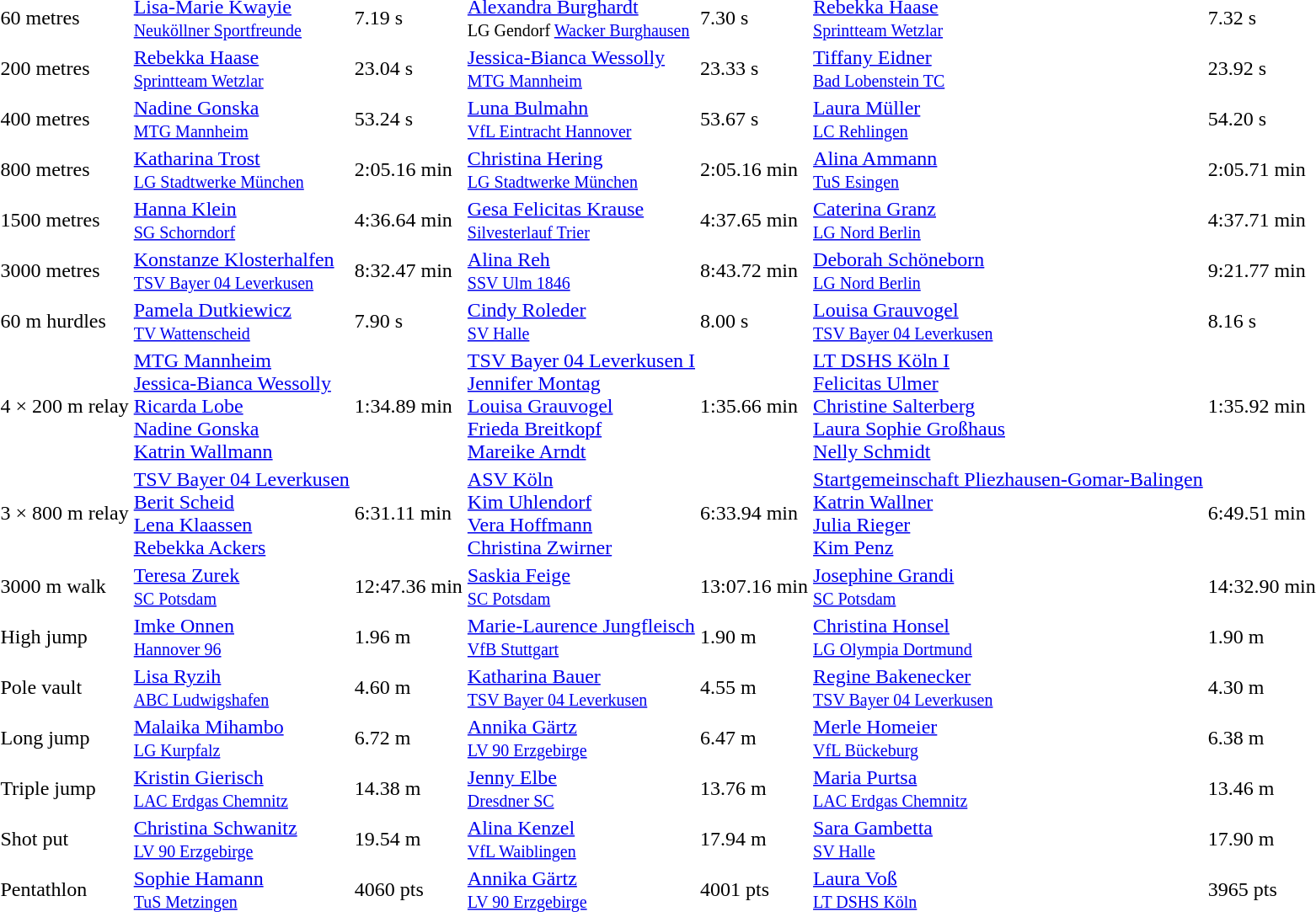<table>
<tr>
<td>60 metres</td>
<td><a href='#'>Lisa-Marie Kwayie</a><br><small><a href='#'>Neuköllner Sportfreunde</a></small></td>
<td>7.19 s</td>
<td><a href='#'>Alexandra Burghardt</a><br><small>LG Gendorf <a href='#'>Wacker Burghausen</a></small></td>
<td>7.30 s</td>
<td><a href='#'>Rebekka Haase</a><br><small><a href='#'>Sprintteam Wetzlar</a></small></td>
<td>7.32 s</td>
</tr>
<tr>
<td>200 metres</td>
<td><a href='#'>Rebekka Haase</a><br><small><a href='#'>Sprintteam Wetzlar</a></small></td>
<td>23.04 s</td>
<td><a href='#'>Jessica-Bianca Wessolly</a><br><small><a href='#'>MTG Mannheim</a></small></td>
<td>23.33 s</td>
<td><a href='#'>Tiffany Eidner</a><br><small><a href='#'>Bad Lobenstein TC</a></small></td>
<td>23.92 s</td>
</tr>
<tr>
<td>400 metres</td>
<td><a href='#'>Nadine Gonska</a><br><small><a href='#'>MTG Mannheim</a></small></td>
<td>53.24 s</td>
<td><a href='#'>Luna Bulmahn</a><br><small><a href='#'>VfL Eintracht Hannover</a></small></td>
<td>53.67 s</td>
<td><a href='#'>Laura Müller</a><br><small><a href='#'>LC Rehlingen</a></small></td>
<td>54.20 s</td>
</tr>
<tr>
<td>800 metres</td>
<td><a href='#'>Katharina Trost</a><br><small><a href='#'>LG Stadtwerke München</a></small></td>
<td>2:05.16 min</td>
<td><a href='#'>Christina Hering</a><br><small><a href='#'>LG Stadtwerke München</a></small></td>
<td>2:05.16 min</td>
<td><a href='#'>Alina Ammann</a><br><small><a href='#'>TuS Esingen</a></small></td>
<td>2:05.71 min</td>
</tr>
<tr>
<td>1500 metres</td>
<td><a href='#'>Hanna Klein</a><br><small><a href='#'>SG Schorndorf</a></small></td>
<td>4:36.64 min</td>
<td><a href='#'>Gesa Felicitas Krause</a><br><small><a href='#'>Silvesterlauf Trier</a></small></td>
<td>4:37.65 min</td>
<td><a href='#'>Caterina Granz</a><br><small><a href='#'>LG Nord Berlin</a></small></td>
<td>4:37.71 min</td>
</tr>
<tr>
<td>3000 metres</td>
<td><a href='#'>Konstanze Klosterhalfen</a><br><small><a href='#'>TSV Bayer 04 Leverkusen</a></small></td>
<td>8:32.47 min </td>
<td><a href='#'>Alina Reh</a><br><small><a href='#'>SSV Ulm 1846</a></small></td>
<td>8:43.72 min</td>
<td><a href='#'>Deborah Schöneborn</a><br><small><a href='#'>LG Nord Berlin</a></small></td>
<td>9:21.77 min</td>
</tr>
<tr>
<td>60 m hurdles</td>
<td><a href='#'>Pamela Dutkiewicz</a><br><small><a href='#'>TV Wattenscheid</a></small></td>
<td>7.90 s</td>
<td><a href='#'>Cindy Roleder</a><br><small><a href='#'>SV Halle</a></small></td>
<td>8.00 s</td>
<td><a href='#'>Louisa Grauvogel</a><br><small><a href='#'>TSV Bayer 04 Leverkusen</a></small></td>
<td>8.16 s</td>
</tr>
<tr>
<td>4 × 200 m relay</td>
<td><a href='#'>MTG Mannheim</a><br><a href='#'>Jessica-Bianca Wessolly</a><br><a href='#'>Ricarda Lobe</a><br><a href='#'>Nadine Gonska</a><br><a href='#'>Katrin Wallmann</a></td>
<td>1:34.89 min</td>
<td><a href='#'>TSV Bayer 04 Leverkusen I</a><br><a href='#'>Jennifer Montag</a><br><a href='#'>Louisa Grauvogel</a><br><a href='#'>Frieda Breitkopf</a><br><a href='#'>Mareike Arndt</a></td>
<td>1:35.66 min</td>
<td><a href='#'>LT DSHS Köln I</a><br><a href='#'>Felicitas Ulmer</a><br><a href='#'>Christine Salterberg</a><br><a href='#'>Laura Sophie Großhaus</a><br><a href='#'>Nelly Schmidt</a></td>
<td>1:35.92 min</td>
</tr>
<tr>
<td>3 × 800 m relay</td>
<td><a href='#'>TSV Bayer 04 Leverkusen</a><br><a href='#'>Berit Scheid</a><br><a href='#'>Lena Klaassen</a><br><a href='#'>Rebekka Ackers</a></td>
<td>6:31.11 min</td>
<td><a href='#'>ASV Köln</a><br><a href='#'>Kim Uhlendorf</a><br><a href='#'>Vera Hoffmann</a><br><a href='#'>Christina Zwirner</a></td>
<td>6:33.94 min</td>
<td><a href='#'>Startgemeinschaft Pliezhausen-Gomar-Balingen</a><br><a href='#'>Katrin Wallner</a><br><a href='#'>Julia Rieger</a><br><a href='#'>Kim Penz</a></td>
<td>6:49.51 min</td>
</tr>
<tr>
<td>3000 m walk</td>
<td><a href='#'>Teresa Zurek</a><br><small><a href='#'>SC Potsdam</a></small></td>
<td>12:47.36 min</td>
<td><a href='#'>Saskia Feige</a><br><small><a href='#'>SC Potsdam</a></small></td>
<td>13:07.16 min</td>
<td><a href='#'>Josephine Grandi</a><br><small><a href='#'>SC Potsdam</a></small></td>
<td>14:32.90 min</td>
</tr>
<tr>
<td>High jump</td>
<td><a href='#'>Imke Onnen</a><br><small><a href='#'>Hannover 96</a></small></td>
<td>1.96 m</td>
<td><a href='#'>Marie-Laurence Jungfleisch</a><br><small><a href='#'>VfB Stuttgart</a></small></td>
<td>1.90 m</td>
<td><a href='#'>Christina Honsel</a><br><small><a href='#'>LG Olympia Dortmund</a></small></td>
<td>1.90 m</td>
</tr>
<tr>
<td>Pole vault</td>
<td><a href='#'>Lisa Ryzih</a><br><small><a href='#'>ABC Ludwigshafen</a></small></td>
<td>4.60 m</td>
<td><a href='#'>Katharina Bauer</a><br><small><a href='#'>TSV Bayer 04 Leverkusen</a></small></td>
<td>4.55 m</td>
<td><a href='#'>Regine Bakenecker</a><br><small><a href='#'>TSV Bayer 04 Leverkusen</a></small></td>
<td>4.30 m</td>
</tr>
<tr>
<td>Long jump</td>
<td><a href='#'>Malaika Mihambo</a><br><small><a href='#'>LG Kurpfalz</a></small></td>
<td>6.72 m</td>
<td><a href='#'>Annika Gärtz</a><br><small><a href='#'>LV 90 Erzgebirge</a></small></td>
<td>6.47 m</td>
<td><a href='#'>Merle Homeier</a><br><small><a href='#'>VfL Bückeburg</a></small></td>
<td>6.38 m</td>
</tr>
<tr>
<td>Triple jump</td>
<td><a href='#'>Kristin Gierisch</a><br><small><a href='#'>LAC Erdgas Chemnitz</a></small></td>
<td>14.38 m</td>
<td><a href='#'>Jenny Elbe</a><br><small><a href='#'>Dresdner SC</a></small></td>
<td>13.76 m</td>
<td><a href='#'>Maria Purtsa</a><br><small><a href='#'>LAC Erdgas Chemnitz</a></small></td>
<td>13.46 m</td>
</tr>
<tr>
<td>Shot put</td>
<td><a href='#'>Christina Schwanitz</a><br><small><a href='#'>LV 90 Erzgebirge</a></small></td>
<td>19.54 m</td>
<td><a href='#'>Alina Kenzel</a><br><small><a href='#'>VfL Waiblingen</a></small></td>
<td>17.94 m</td>
<td><a href='#'>Sara Gambetta</a><br><small><a href='#'>SV Halle</a></small></td>
<td>17.90 m</td>
</tr>
<tr>
<td>Pentathlon</td>
<td><a href='#'>Sophie Hamann</a><br><small><a href='#'>TuS Metzingen</a></small></td>
<td>4060 pts</td>
<td><a href='#'>Annika Gärtz</a><br><small><a href='#'>LV 90 Erzgebirge</a></small></td>
<td>4001 pts</td>
<td><a href='#'>Laura Voß</a><br><small><a href='#'>LT DSHS Köln</a></small></td>
<td>3965 pts</td>
</tr>
</table>
